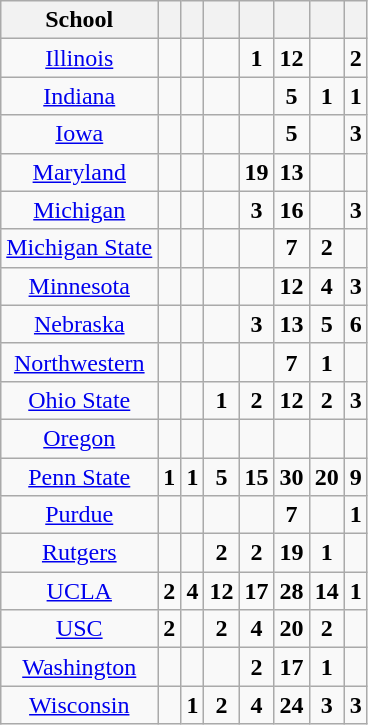<table class="wikitable sortable" style="text-align: center;">
<tr>
<th scope="col">School</th>
<th data-sort-type="number" scope="col"></th>
<th data-sort-type="number" scope="col"></th>
<th data-sort-type="number" scope="col"></th>
<th data-sort-type="number" scope="col"></th>
<th data-sort-type="number" scope="col"></th>
<th data-sort-type="number" scope="col"></th>
<th data-sort-type="number" scope="col"></th>
</tr>
<tr>
<td><a href='#'>Illinois</a></td>
<td></td>
<td></td>
<td></td>
<td><strong>1</strong><br></td>
<td><strong>12</strong><br></td>
<td></td>
<td><strong>2</strong><br></td>
</tr>
<tr>
<td><a href='#'>Indiana</a></td>
<td></td>
<td></td>
<td></td>
<td></td>
<td><strong>5</strong><br></td>
<td><strong>1</strong><br></td>
<td><strong>1</strong><br></td>
</tr>
<tr>
<td><a href='#'>Iowa</a></td>
<td></td>
<td></td>
<td></td>
<td></td>
<td><strong>5</strong><br></td>
<td></td>
<td><strong>3</strong><br></td>
</tr>
<tr>
<td><a href='#'>Maryland</a></td>
<td></td>
<td></td>
<td></td>
<td><strong>19</strong><br></td>
<td><strong>13</strong><br></td>
<td></td>
<td></td>
</tr>
<tr>
<td><a href='#'>Michigan</a></td>
<td></td>
<td></td>
<td></td>
<td><strong>3</strong><br></td>
<td><strong>16</strong><br></td>
<td></td>
<td><strong>3</strong><br></td>
</tr>
<tr>
<td><a href='#'>Michigan State</a></td>
<td></td>
<td></td>
<td></td>
<td></td>
<td><strong>7</strong><br></td>
<td><strong>2</strong><br></td>
<td></td>
</tr>
<tr>
<td><a href='#'>Minnesota</a></td>
<td></td>
<td></td>
<td></td>
<td></td>
<td><strong>12</strong><br></td>
<td><strong>4</strong><br></td>
<td><strong>3</strong><br></td>
</tr>
<tr>
<td><a href='#'>Nebraska</a></td>
<td></td>
<td></td>
<td></td>
<td><strong>3</strong><br></td>
<td><strong>13</strong><br></td>
<td><strong>5</strong><br></td>
<td><strong>6</strong><br></td>
</tr>
<tr>
<td><a href='#'>Northwestern</a></td>
<td></td>
<td></td>
<td></td>
<td></td>
<td><strong>7</strong><br></td>
<td><strong>1</strong><br></td>
<td></td>
</tr>
<tr>
<td><a href='#'>Ohio State</a></td>
<td></td>
<td></td>
<td><strong>1</strong><br></td>
<td><strong>2</strong><br></td>
<td><strong>12</strong><br></td>
<td><strong>2</strong><br></td>
<td><strong>3</strong><br></td>
</tr>
<tr>
<td><a href='#'>Oregon</a></td>
<td></td>
<td></td>
<td></td>
<td></td>
<td></td>
<td></td>
<td></td>
</tr>
<tr>
<td><a href='#'>Penn State</a></td>
<td><strong>1</strong><br></td>
<td><strong>1</strong><br></td>
<td><strong>5</strong><br></td>
<td><strong>15</strong><br></td>
<td><strong>30</strong><br></td>
<td><strong>20</strong><br></td>
<td><strong>9</strong><br></td>
</tr>
<tr>
<td><a href='#'>Purdue</a></td>
<td></td>
<td></td>
<td></td>
<td></td>
<td><strong>7</strong><br></td>
<td></td>
<td><strong>1</strong><br></td>
</tr>
<tr>
<td><a href='#'>Rutgers</a></td>
<td></td>
<td></td>
<td><strong>2</strong><br></td>
<td><strong>2</strong><br></td>
<td><strong>19</strong><br></td>
<td><strong>1</strong><br></td>
<td></td>
</tr>
<tr>
<td><a href='#'>UCLA</a></td>
<td><strong>2</strong><br></td>
<td><strong>4</strong><br></td>
<td><strong>12</strong><br></td>
<td><strong>17</strong><br></td>
<td><strong>28</strong><br></td>
<td><strong>14</strong><br></td>
<td><strong>1</strong><br></td>
</tr>
<tr>
<td><a href='#'>USC</a></td>
<td><strong>2</strong><br></td>
<td></td>
<td><strong>2</strong><br></td>
<td><strong>4</strong><br></td>
<td><strong>20</strong><br></td>
<td><strong>2</strong><br></td>
<td></td>
</tr>
<tr>
<td><a href='#'>Washington</a></td>
<td></td>
<td></td>
<td></td>
<td><strong>2</strong><br></td>
<td><strong>17</strong><br></td>
<td><strong>1</strong><br></td>
<td></td>
</tr>
<tr>
<td><a href='#'>Wisconsin</a></td>
<td></td>
<td><strong>1</strong><br></td>
<td><strong>2</strong><br></td>
<td><strong>4</strong><br></td>
<td><strong>24</strong><br></td>
<td><strong>3</strong><br></td>
<td><strong>3</strong><br></td>
</tr>
</table>
